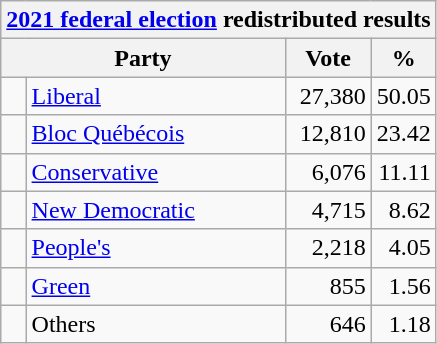<table class="wikitable">
<tr>
<th colspan="4"><a href='#'>2021 federal election</a> redistributed results</th>
</tr>
<tr>
<th bgcolor="#DDDDFF" width="130px" colspan="2">Party</th>
<th bgcolor="#DDDDFF" width="50px">Vote</th>
<th bgcolor="#DDDDFF" width="30px">%</th>
</tr>
<tr>
<td> </td>
<td><a href='#'>Liberal</a></td>
<td align=right>27,380</td>
<td align=right>50.05</td>
</tr>
<tr>
<td> </td>
<td><a href='#'>Bloc Québécois</a></td>
<td align=right>12,810</td>
<td align=right>23.42</td>
</tr>
<tr>
<td> </td>
<td><a href='#'>Conservative</a></td>
<td align=right>6,076</td>
<td align=right>11.11</td>
</tr>
<tr>
<td> </td>
<td><a href='#'>New Democratic</a></td>
<td align=right>4,715</td>
<td align=right>8.62</td>
</tr>
<tr>
<td> </td>
<td><a href='#'>People's</a></td>
<td align=right>2,218</td>
<td align=right>4.05</td>
</tr>
<tr>
<td> </td>
<td><a href='#'>Green</a></td>
<td align=right>855</td>
<td align=right>1.56</td>
</tr>
<tr>
<td> </td>
<td>Others</td>
<td align=right>646</td>
<td align=right>1.18</td>
</tr>
</table>
